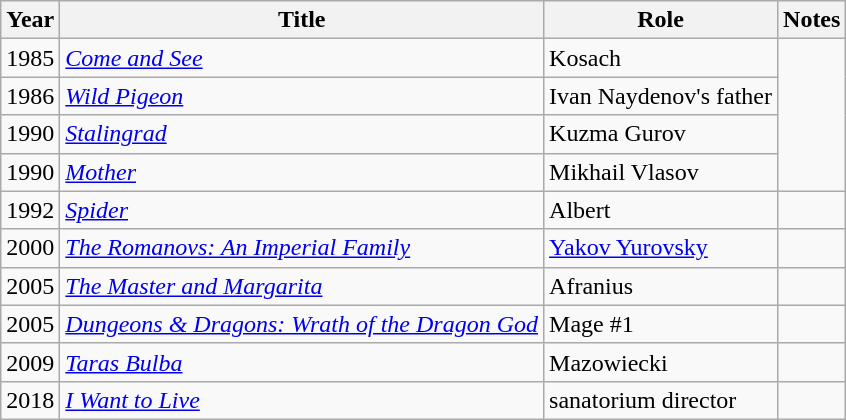<table class="wikitable sortable">
<tr>
<th>Year</th>
<th>Title</th>
<th>Role</th>
<th class="unsortable">Notes</th>
</tr>
<tr>
<td>1985</td>
<td><em><a href='#'>Come and See</a></em></td>
<td>Kosach</td>
</tr>
<tr>
<td>1986</td>
<td><em><a href='#'>Wild Pigeon</a></em></td>
<td>Ivan Naydenov's father</td>
</tr>
<tr>
<td>1990</td>
<td><em><a href='#'>Stalingrad</a></em></td>
<td>Kuzma Gurov</td>
</tr>
<tr>
<td>1990</td>
<td><em><a href='#'>Mother</a></em></td>
<td>Mikhail Vlasov</td>
</tr>
<tr>
<td>1992</td>
<td><em><a href='#'>Spider</a></em></td>
<td>Albert</td>
<td></td>
</tr>
<tr>
<td>2000</td>
<td><em><a href='#'>The Romanovs: An Imperial Family</a></em></td>
<td><a href='#'>Yakov Yurovsky</a></td>
<td></td>
</tr>
<tr>
<td>2005</td>
<td><em><a href='#'>The Master and Margarita</a></em></td>
<td>Afranius</td>
<td></td>
</tr>
<tr>
<td>2005</td>
<td><em><a href='#'>Dungeons & Dragons: Wrath of the Dragon God</a></em></td>
<td>Mage #1</td>
<td></td>
</tr>
<tr>
<td>2009</td>
<td><em><a href='#'>Taras Bulba</a></em></td>
<td>Mazowiecki</td>
<td></td>
</tr>
<tr>
<td>2018</td>
<td><em><a href='#'>I Want to Live</a></em></td>
<td>sanatorium director</td>
<td></td>
</tr>
</table>
